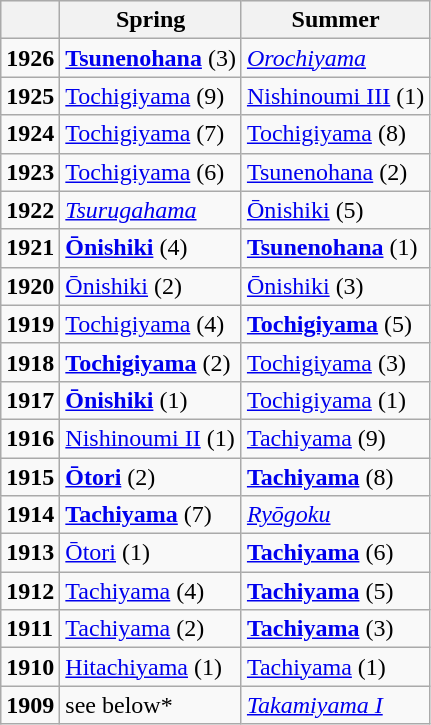<table class="wikitable">
<tr style="background:#efefef;">
<th></th>
<th>Spring</th>
<th>Summer</th>
</tr>
<tr>
<td><strong>1926</strong></td>
<td><strong><a href='#'>Tsunenohana</a></strong> (3)</td>
<td><em><a href='#'>Orochiyama</a></em></td>
</tr>
<tr>
<td><strong>1925</strong></td>
<td><a href='#'>Tochigiyama</a> (9)</td>
<td><a href='#'>Nishinoumi III</a> (1)</td>
</tr>
<tr>
<td><strong>1924</strong></td>
<td><a href='#'>Tochigiyama</a> (7)</td>
<td><a href='#'>Tochigiyama</a> (8)</td>
</tr>
<tr>
<td><strong>1923</strong></td>
<td><a href='#'>Tochigiyama</a> (6)</td>
<td><a href='#'>Tsunenohana</a> (2)</td>
</tr>
<tr>
<td><strong>1922</strong></td>
<td><em><a href='#'>Tsurugahama</a></em></td>
<td><a href='#'>Ōnishiki</a> (5)</td>
</tr>
<tr>
<td><strong>1921</strong></td>
<td><strong><a href='#'>Ōnishiki</a></strong> (4)</td>
<td><strong><a href='#'>Tsunenohana</a></strong> (1)</td>
</tr>
<tr>
<td><strong>1920</strong></td>
<td><a href='#'>Ōnishiki</a> (2)</td>
<td><a href='#'>Ōnishiki</a> (3)</td>
</tr>
<tr>
<td><strong>1919</strong></td>
<td><a href='#'>Tochigiyama</a> (4)</td>
<td><strong><a href='#'>Tochigiyama</a></strong> (5)</td>
</tr>
<tr>
<td><strong>1918</strong></td>
<td><strong><a href='#'>Tochigiyama</a></strong> (2)</td>
<td><a href='#'>Tochigiyama</a> (3)</td>
</tr>
<tr>
<td><strong>1917</strong></td>
<td><strong><a href='#'>Ōnishiki</a></strong> (1)</td>
<td><a href='#'>Tochigiyama</a> (1)</td>
</tr>
<tr>
<td><strong>1916</strong></td>
<td><a href='#'>Nishinoumi II</a> (1)</td>
<td><a href='#'>Tachiyama</a> (9)</td>
</tr>
<tr>
<td><strong>1915</strong></td>
<td><strong><a href='#'>Ōtori</a></strong> (2)</td>
<td><strong><a href='#'>Tachiyama</a></strong> (8)</td>
</tr>
<tr>
<td><strong>1914</strong></td>
<td><strong><a href='#'>Tachiyama</a></strong> (7)</td>
<td><em><a href='#'>Ryōgoku</a></em></td>
</tr>
<tr>
<td><strong>1913</strong></td>
<td><a href='#'>Ōtori</a> (1)</td>
<td><strong><a href='#'>Tachiyama</a></strong> (6)</td>
</tr>
<tr>
<td><strong>1912</strong></td>
<td><a href='#'>Tachiyama</a> (4)</td>
<td><strong><a href='#'>Tachiyama</a></strong> (5)</td>
</tr>
<tr>
<td><strong>1911</strong></td>
<td><a href='#'>Tachiyama</a> (2)</td>
<td><strong><a href='#'>Tachiyama</a></strong> (3)</td>
</tr>
<tr>
<td><strong>1910</strong></td>
<td><a href='#'>Hitachiyama</a> (1)</td>
<td><a href='#'>Tachiyama</a> (1)</td>
</tr>
<tr>
<td><strong>1909</strong></td>
<td>see below*</td>
<td><em><a href='#'>Takamiyama I</a></em></td>
</tr>
</table>
